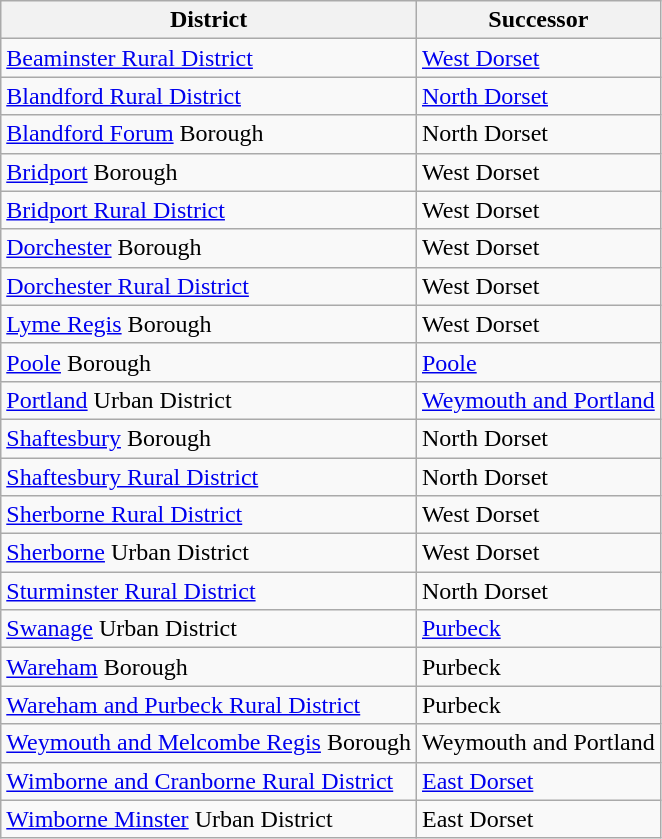<table class="wikitable">
<tr>
<th>District</th>
<th>Successor</th>
</tr>
<tr>
<td><a href='#'>Beaminster Rural District</a></td>
<td><a href='#'>West Dorset</a></td>
</tr>
<tr>
<td><a href='#'>Blandford Rural District</a></td>
<td><a href='#'>North Dorset</a></td>
</tr>
<tr>
<td><a href='#'>Blandford Forum</a> Borough</td>
<td>North Dorset</td>
</tr>
<tr>
<td><a href='#'>Bridport</a> Borough</td>
<td>West Dorset</td>
</tr>
<tr>
<td><a href='#'>Bridport Rural District</a></td>
<td>West Dorset</td>
</tr>
<tr>
<td><a href='#'>Dorchester</a> Borough</td>
<td>West Dorset</td>
</tr>
<tr>
<td><a href='#'>Dorchester Rural District</a></td>
<td>West Dorset</td>
</tr>
<tr>
<td><a href='#'>Lyme Regis</a> Borough</td>
<td>West Dorset</td>
</tr>
<tr>
<td><a href='#'>Poole</a> Borough</td>
<td><a href='#'>Poole</a></td>
</tr>
<tr>
<td><a href='#'>Portland</a> Urban District</td>
<td><a href='#'>Weymouth and Portland</a></td>
</tr>
<tr>
<td><a href='#'>Shaftesbury</a> Borough</td>
<td>North Dorset</td>
</tr>
<tr>
<td><a href='#'>Shaftesbury Rural District</a></td>
<td>North Dorset</td>
</tr>
<tr>
<td><a href='#'>Sherborne Rural District</a></td>
<td>West Dorset</td>
</tr>
<tr>
<td><a href='#'>Sherborne</a> Urban District</td>
<td>West Dorset</td>
</tr>
<tr>
<td><a href='#'>Sturminster Rural District</a></td>
<td>North Dorset</td>
</tr>
<tr>
<td><a href='#'>Swanage</a> Urban District</td>
<td><a href='#'>Purbeck</a></td>
</tr>
<tr>
<td><a href='#'>Wareham</a> Borough</td>
<td>Purbeck</td>
</tr>
<tr>
<td><a href='#'>Wareham and Purbeck Rural District</a></td>
<td>Purbeck</td>
</tr>
<tr>
<td><a href='#'>Weymouth and Melcombe Regis</a> Borough</td>
<td>Weymouth and Portland</td>
</tr>
<tr>
<td><a href='#'>Wimborne and Cranborne Rural District</a></td>
<td><a href='#'>East Dorset</a></td>
</tr>
<tr>
<td><a href='#'>Wimborne Minster</a> Urban District</td>
<td>East Dorset</td>
</tr>
</table>
